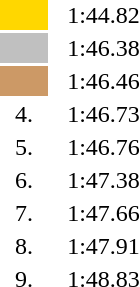<table style="text-align:center">
<tr>
<td width=30 bgcolor=gold></td>
<td align=left></td>
<td width=60>1:44.82</td>
</tr>
<tr>
<td bgcolor=silver></td>
<td align=left></td>
<td>1:46.38</td>
</tr>
<tr>
<td bgcolor=cc9966></td>
<td align=left></td>
<td>1:46.46</td>
</tr>
<tr>
<td>4.</td>
<td align=left></td>
<td>1:46.73</td>
</tr>
<tr>
<td>5.</td>
<td align=left></td>
<td>1:46.76</td>
</tr>
<tr>
<td>6.</td>
<td align=left></td>
<td>1:47.38</td>
</tr>
<tr>
<td>7.</td>
<td align=left></td>
<td>1:47.66</td>
</tr>
<tr>
<td>8.</td>
<td align=left></td>
<td>1:47.91</td>
</tr>
<tr>
<td>9.</td>
<td align=left></td>
<td>1:48.83</td>
</tr>
</table>
